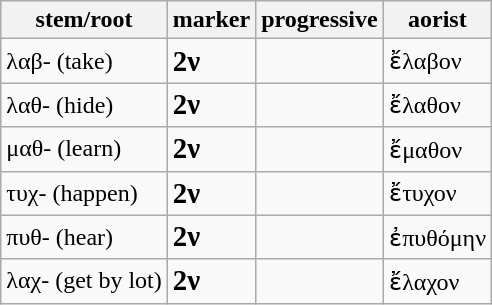<table class="wikitable">
<tr>
<th>stem/root</th>
<th>marker</th>
<th>progressive</th>
<th>aorist</th>
</tr>
<tr>
<td>λαβ-  (take)</td>
<td><strong><big>2ν</big></strong></td>
<td></td>
<td>ἔλαβον</td>
</tr>
<tr>
<td>λαθ-  (hide)</td>
<td><strong><big>2ν</big></strong></td>
<td></td>
<td>ἔλαθον</td>
</tr>
<tr>
<td>μαθ-  (learn)</td>
<td><strong><big>2ν</big></strong></td>
<td></td>
<td>ἔμαθον</td>
</tr>
<tr>
<td>τυχ-  (happen)</td>
<td><strong><big>2ν</big></strong></td>
<td></td>
<td>ἔτυχον</td>
</tr>
<tr>
<td>πυθ-  (hear)</td>
<td><strong><big>2ν</big></strong></td>
<td></td>
<td>ἐπυθόμην</td>
</tr>
<tr>
<td>λαχ-  (get by lot)</td>
<td><strong><big>2ν</big></strong></td>
<td></td>
<td>ἔλαχον</td>
</tr>
</table>
